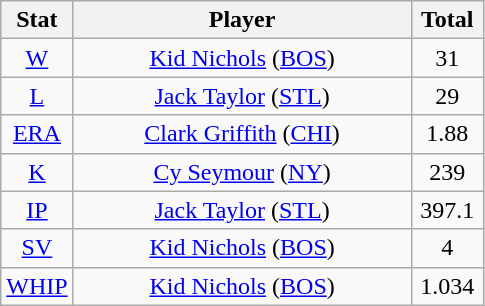<table class="wikitable" style="text-align:center;">
<tr>
<th style="width:15%;">Stat</th>
<th>Player</th>
<th style="width:15%;">Total</th>
</tr>
<tr>
<td><a href='#'>W</a></td>
<td><a href='#'>Kid Nichols</a> (<a href='#'>BOS</a>)</td>
<td>31</td>
</tr>
<tr>
<td><a href='#'>L</a></td>
<td><a href='#'>Jack Taylor</a> (<a href='#'>STL</a>)</td>
<td>29</td>
</tr>
<tr>
<td><a href='#'>ERA</a></td>
<td><a href='#'>Clark Griffith</a> (<a href='#'>CHI</a>)</td>
<td>1.88</td>
</tr>
<tr>
<td><a href='#'>K</a></td>
<td><a href='#'>Cy Seymour</a> (<a href='#'>NY</a>)</td>
<td>239</td>
</tr>
<tr>
<td><a href='#'>IP</a></td>
<td><a href='#'>Jack Taylor</a> (<a href='#'>STL</a>)</td>
<td>397.1</td>
</tr>
<tr>
<td><a href='#'>SV</a></td>
<td><a href='#'>Kid Nichols</a> (<a href='#'>BOS</a>)</td>
<td>4</td>
</tr>
<tr>
<td><a href='#'>WHIP</a></td>
<td><a href='#'>Kid Nichols</a> (<a href='#'>BOS</a>)</td>
<td>1.034</td>
</tr>
</table>
